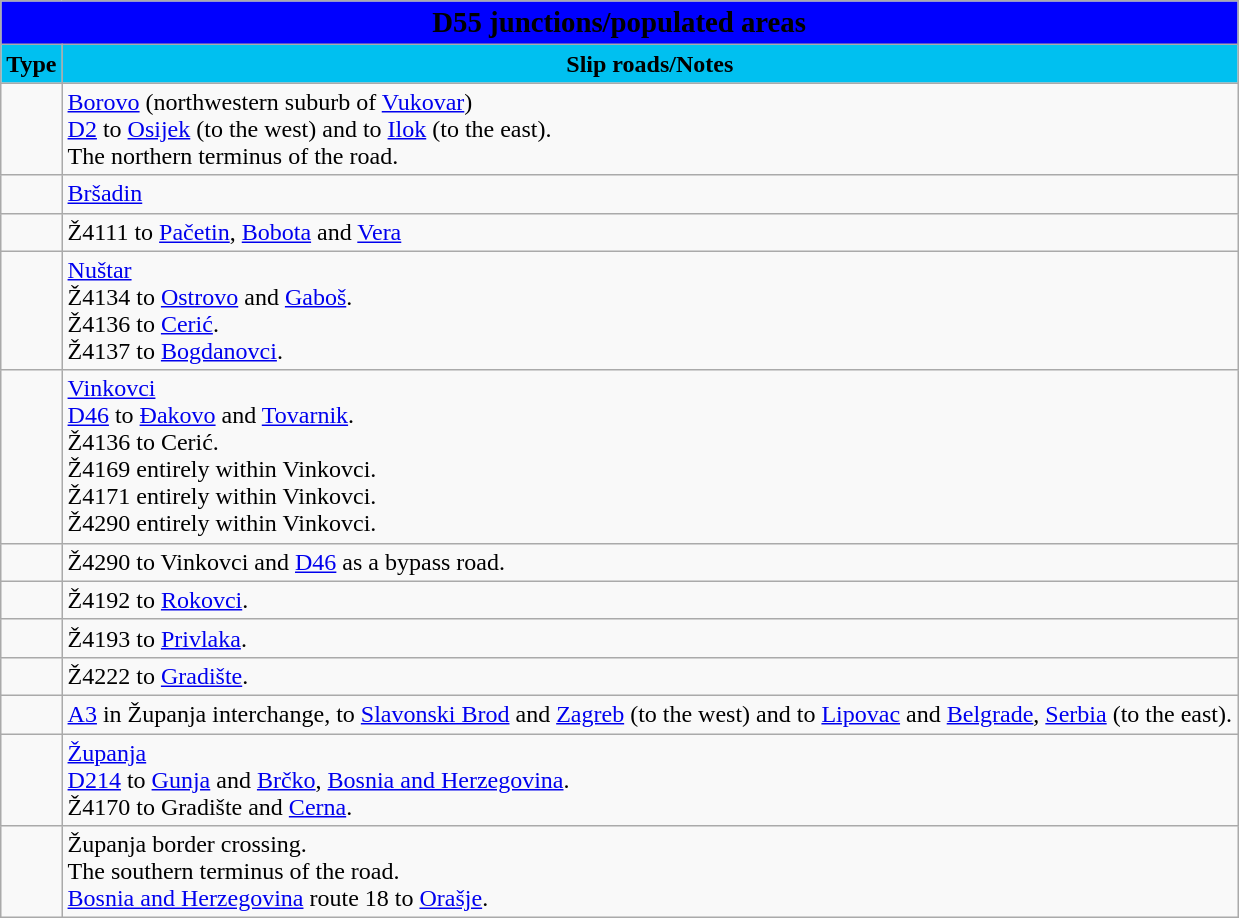<table class="wikitable">
<tr>
<td colspan=2 bgcolor=blue align=center style=margin-top:15><span><big><strong>D55 junctions/populated areas</strong></big></span></td>
</tr>
<tr>
<td align=center bgcolor=00c0f0><strong>Type</strong></td>
<td align=center bgcolor=00c0f0><strong>Slip roads/Notes</strong></td>
</tr>
<tr>
<td></td>
<td><a href='#'>Borovo</a> (northwestern suburb of <a href='#'>Vukovar</a>)<br> <a href='#'>D2</a> to <a href='#'>Osijek</a> (to the west) and to <a href='#'>Ilok</a> (to the east).<br>The northern terminus of the road.</td>
</tr>
<tr>
<td></td>
<td><a href='#'>Bršadin</a></td>
</tr>
<tr>
<td></td>
<td>Ž4111 to <a href='#'>Pačetin</a>, <a href='#'>Bobota</a> and <a href='#'>Vera</a></td>
</tr>
<tr>
<td></td>
<td><a href='#'>Nuštar</a><br>Ž4134 to <a href='#'>Ostrovo</a> and <a href='#'>Gaboš</a>.<br>Ž4136 to <a href='#'>Cerić</a>.<br>Ž4137 to <a href='#'>Bogdanovci</a>.</td>
</tr>
<tr>
<td></td>
<td><a href='#'>Vinkovci</a><br> <a href='#'>D46</a> to <a href='#'>Đakovo</a> and <a href='#'>Tovarnik</a>.<br>Ž4136 to Cerić.<br>Ž4169 entirely within Vinkovci.<br>Ž4171 entirely within Vinkovci.<br>Ž4290 entirely within Vinkovci.</td>
</tr>
<tr>
<td></td>
<td>Ž4290 to Vinkovci and <a href='#'>D46</a> as a bypass road.</td>
</tr>
<tr>
<td></td>
<td>Ž4192 to <a href='#'>Rokovci</a>.</td>
</tr>
<tr>
<td></td>
<td>Ž4193 to <a href='#'>Privlaka</a>.</td>
</tr>
<tr>
<td></td>
<td>Ž4222 to <a href='#'>Gradište</a>.</td>
</tr>
<tr>
<td></td>
<td> <a href='#'>A3</a> in Županja interchange, to <a href='#'>Slavonski Brod</a> and <a href='#'>Zagreb</a> (to the west) and to <a href='#'>Lipovac</a> and <a href='#'>Belgrade</a>, <a href='#'>Serbia</a> (to the east).</td>
</tr>
<tr>
<td></td>
<td><a href='#'>Županja</a><br> <a href='#'>D214</a> to <a href='#'>Gunja</a> and <a href='#'>Brčko</a>, <a href='#'>Bosnia and Herzegovina</a>.<br>Ž4170 to Gradište and <a href='#'>Cerna</a>.</td>
</tr>
<tr>
<td></td>
<td>Županja border crossing.<br>The southern terminus of the road.<br> <a href='#'>Bosnia and Herzegovina</a> route 18 to <a href='#'>Orašje</a>.</td>
</tr>
</table>
